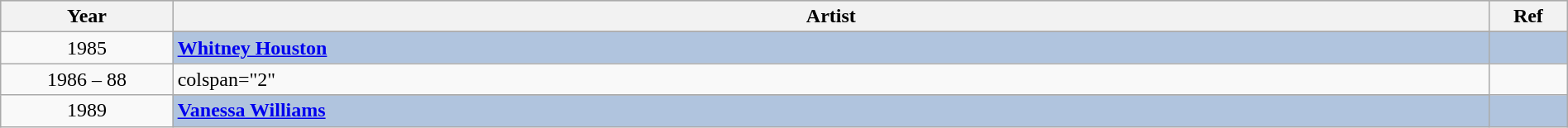<table class="wikitable" style="width:100%;">
<tr style="background:#bebebe;">
<th style="width:11%;">Year</th>
<th style="width:84%;">Artist</th>
<th style="width:5%;">Ref</th>
</tr>
<tr>
<td rowspan="2" align="center">1985</td>
</tr>
<tr style="background:#B0C4DE">
<td><strong><a href='#'>Whitney Houston</a></strong></td>
<td align="center"></td>
</tr>
<tr>
<td align="center">1986 – 88</td>
<td>colspan="2" </td>
</tr>
<tr>
<td rowspan="2" align="center">1989</td>
</tr>
<tr style="background:#B0C4DE">
<td><strong><a href='#'>Vanessa Williams</a></strong></td>
<td align="center"></td>
</tr>
</table>
